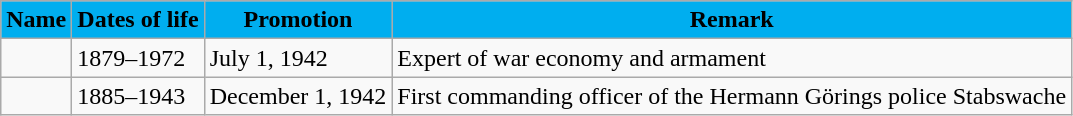<table class="wikitable ">
<tr style="background-color:#00AEEF">
<th style="background-color:#00AEEF">Name</th>
<th style="background-color:#00AEEF">Dates of life</th>
<th style="background-color:#00AEEF">Promotion</th>
<th style="background-color:#00AEEF">Remark</th>
</tr>
<tr>
<td></td>
<td>1879–1972</td>
<td>July 1, 1942</td>
<td>Expert of war economy and armament  </td>
</tr>
<tr>
<td></td>
<td>1885–1943</td>
<td>December 1, 1942</td>
<td>First commanding officer of the Hermann Görings police Stabswache </td>
</tr>
</table>
